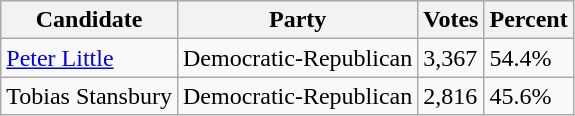<table class=wikitable>
<tr>
<th>Candidate</th>
<th>Party</th>
<th>Votes</th>
<th>Percent</th>
</tr>
<tr>
<td><a href='#'>Peter Little</a></td>
<td>Democratic-Republican</td>
<td>3,367</td>
<td>54.4%</td>
</tr>
<tr>
<td>Tobias Stansbury</td>
<td>Democratic-Republican</td>
<td>2,816</td>
<td>45.6%</td>
</tr>
</table>
